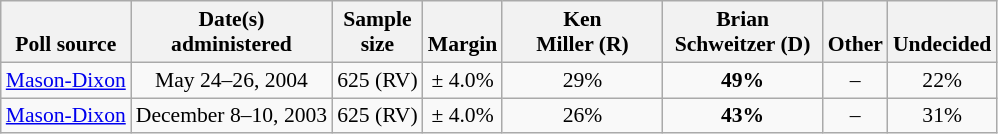<table class="wikitable" style="font-size:90%;text-align:center;">
<tr valign=bottom>
<th>Poll source</th>
<th>Date(s)<br>administered</th>
<th>Sample<br>size</th>
<th>Margin<br></th>
<th style="width:100px;">Ken<br>Miller (R)</th>
<th style="width:100px;">Brian<br>Schweitzer (D)</th>
<th>Other</th>
<th>Undecided</th>
</tr>
<tr>
<td style="text-align:left;"><a href='#'>Mason-Dixon</a></td>
<td>May 24–26, 2004</td>
<td>625 (RV)</td>
<td>± 4.0%</td>
<td>29%</td>
<td><strong>49%</strong></td>
<td>–</td>
<td>22%</td>
</tr>
<tr>
<td style="text-align:left;"><a href='#'>Mason-Dixon</a></td>
<td>December 8–10, 2003</td>
<td>625 (RV)</td>
<td>± 4.0%</td>
<td>26%</td>
<td><strong>43%</strong></td>
<td>–</td>
<td>31%</td>
</tr>
</table>
